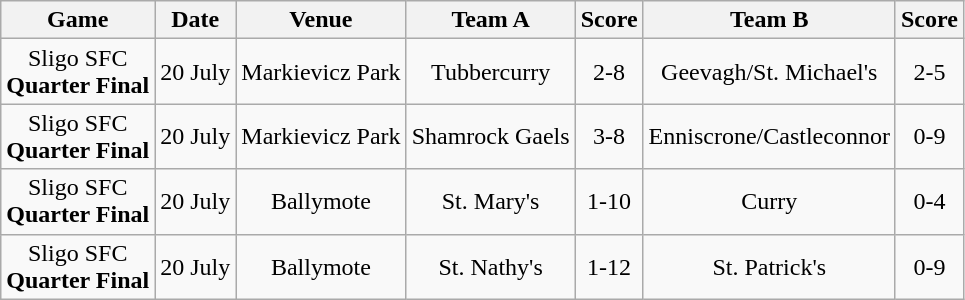<table class="wikitable">
<tr>
<th>Game</th>
<th>Date</th>
<th>Venue</th>
<th>Team A</th>
<th>Score</th>
<th>Team B</th>
<th>Score</th>
</tr>
<tr align="center">
<td>Sligo SFC<br><strong>Quarter Final</strong></td>
<td>20 July</td>
<td>Markievicz Park</td>
<td>Tubbercurry</td>
<td>2-8</td>
<td>Geevagh/St. Michael's</td>
<td>2-5</td>
</tr>
<tr align="center">
<td>Sligo SFC<br><strong>Quarter Final</strong></td>
<td>20 July</td>
<td>Markievicz Park</td>
<td>Shamrock Gaels</td>
<td>3-8</td>
<td>Enniscrone/Castleconnor</td>
<td>0-9</td>
</tr>
<tr align="center">
<td>Sligo SFC<br><strong>Quarter Final</strong></td>
<td>20 July</td>
<td>Ballymote</td>
<td>St. Mary's</td>
<td>1-10</td>
<td>Curry</td>
<td>0-4</td>
</tr>
<tr align="center">
<td>Sligo SFC<br><strong>Quarter Final</strong></td>
<td>20 July</td>
<td>Ballymote</td>
<td>St. Nathy's</td>
<td>1-12</td>
<td>St. Patrick's</td>
<td>0-9</td>
</tr>
</table>
